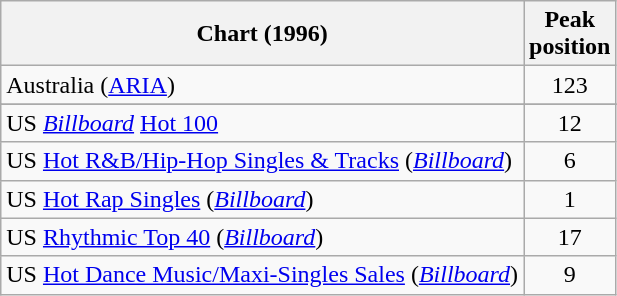<table class="wikitable">
<tr>
<th>Chart (1996)</th>
<th>Peak<br>position</th>
</tr>
<tr>
<td>Australia  (<a href='#'>ARIA</a>)</td>
<td align="center">123</td>
</tr>
<tr>
</tr>
<tr>
</tr>
<tr>
<td>US <em><a href='#'>Billboard</a></em> <a href='#'>Hot 100</a></td>
<td align="center">12</td>
</tr>
<tr>
<td>US <a href='#'>Hot R&B/Hip-Hop Singles & Tracks</a> (<em><a href='#'>Billboard</a></em>)</td>
<td align="center">6</td>
</tr>
<tr>
<td>US <a href='#'>Hot Rap Singles</a> (<em><a href='#'>Billboard</a></em>)</td>
<td align="center">1</td>
</tr>
<tr>
<td>US <a href='#'>Rhythmic Top 40</a> (<em><a href='#'>Billboard</a></em>)</td>
<td align="center">17</td>
</tr>
<tr>
<td>US <a href='#'>Hot Dance Music/Maxi-Singles Sales</a> (<em><a href='#'>Billboard</a></em>)</td>
<td align="center">9</td>
</tr>
</table>
